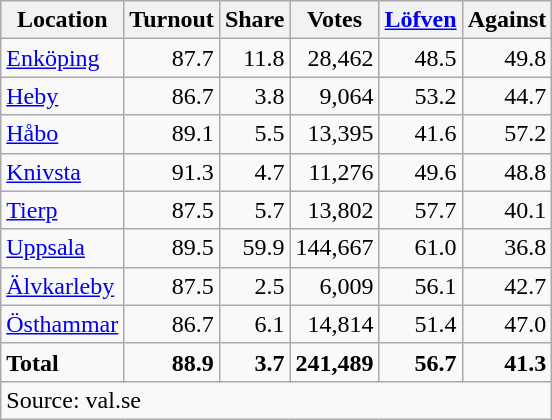<table class="wikitable sortable" style=text-align:right>
<tr>
<th>Location</th>
<th>Turnout</th>
<th>Share</th>
<th>Votes</th>
<th><a href='#'>Löfven</a></th>
<th>Against</th>
</tr>
<tr>
<td align=left><a href='#'>Enköping</a></td>
<td>87.7</td>
<td>11.8</td>
<td>28,462</td>
<td>48.5</td>
<td>49.8</td>
</tr>
<tr>
<td align=left><a href='#'>Heby</a></td>
<td>86.7</td>
<td>3.8</td>
<td>9,064</td>
<td>53.2</td>
<td>44.7</td>
</tr>
<tr>
<td align=left><a href='#'>Håbo</a></td>
<td>89.1</td>
<td>5.5</td>
<td>13,395</td>
<td>41.6</td>
<td>57.2</td>
</tr>
<tr>
<td align=left><a href='#'>Knivsta</a></td>
<td>91.3</td>
<td>4.7</td>
<td>11,276</td>
<td>49.6</td>
<td>48.8</td>
</tr>
<tr>
<td align=left><a href='#'>Tierp</a></td>
<td>87.5</td>
<td>5.7</td>
<td>13,802</td>
<td>57.7</td>
<td>40.1</td>
</tr>
<tr>
<td align=left><a href='#'>Uppsala</a></td>
<td>89.5</td>
<td>59.9</td>
<td>144,667</td>
<td>61.0</td>
<td>36.8</td>
</tr>
<tr>
<td align=left><a href='#'>Älvkarleby</a></td>
<td>87.5</td>
<td>2.5</td>
<td>6,009</td>
<td>56.1</td>
<td>42.7</td>
</tr>
<tr>
<td align=left><a href='#'>Östhammar</a></td>
<td>86.7</td>
<td>6.1</td>
<td>14,814</td>
<td>51.4</td>
<td>47.0</td>
</tr>
<tr>
<td align=left><strong>Total</strong></td>
<td><strong>88.9</strong></td>
<td><strong>3.7</strong></td>
<td><strong>241,489</strong></td>
<td><strong>56.7</strong></td>
<td><strong>41.3</strong></td>
</tr>
<tr>
<td align=left colspan=6>Source: val.se</td>
</tr>
</table>
